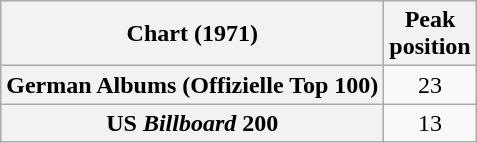<table class="wikitable sortable plainrowheaders">
<tr>
<th>Chart (1971)</th>
<th>Peak<br>position</th>
</tr>
<tr>
<th scope="row">German Albums (Offizielle Top 100)</th>
<td align="center">23</td>
</tr>
<tr>
<th scope="row">US <em>Billboard</em> 200</th>
<td align="center">13</td>
</tr>
</table>
